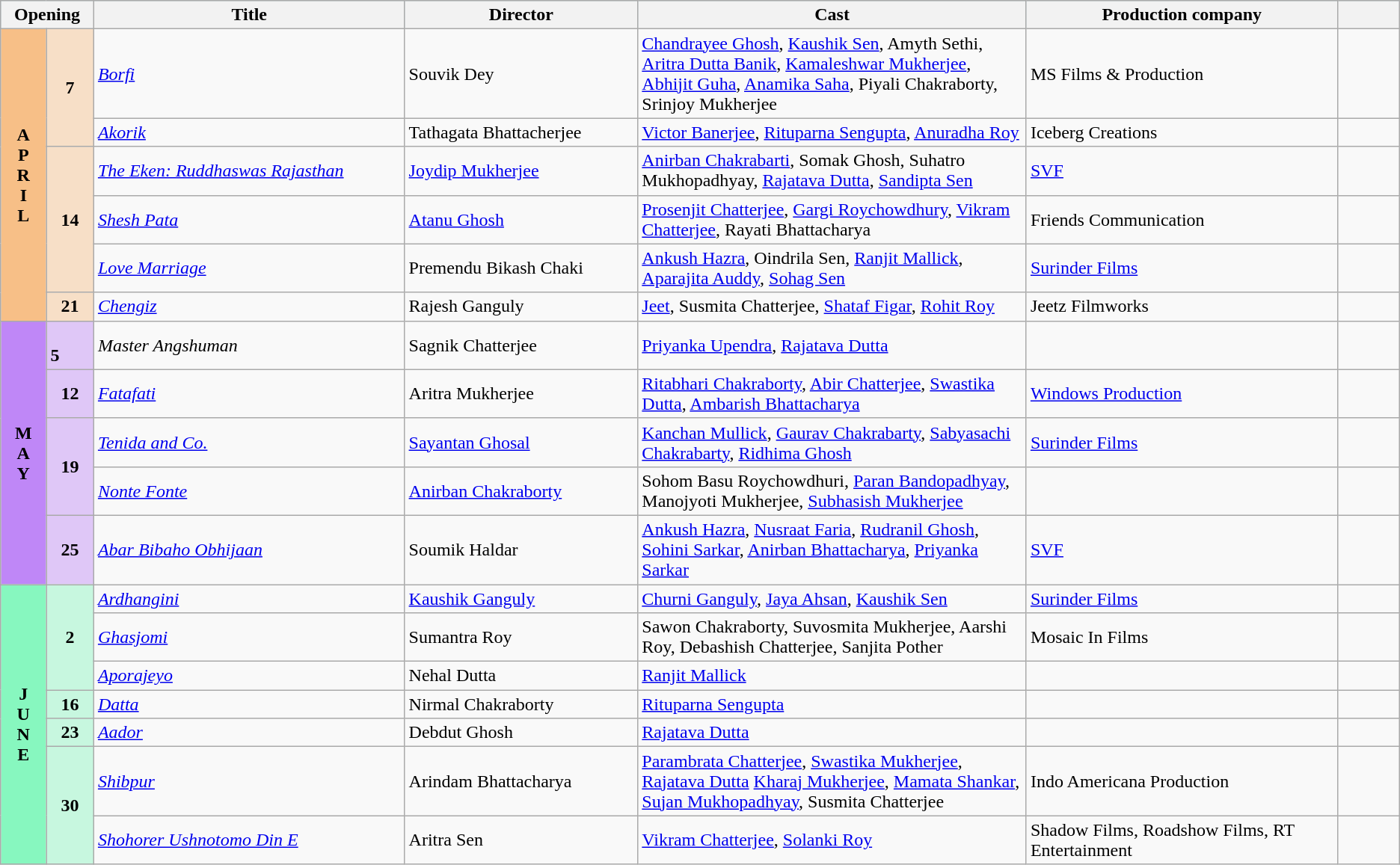<table class="wikitable sortable">
<tr style="background:#b0e0e6; text-align:center;">
<th colspan="2" style="width:6%;">Opening</th>
<th style="width:20%;">Title</th>
<th style="width:15%;">Director</th>
<th style="width:25%;">Cast</th>
<th style="width:20%;">Production company</th>
<th style="width:4%;"></th>
</tr>
<tr>
<th rowspan="6" style="text-align:center; background:#f7bf87; text color:#000;">A <br>P <br>R <br>I <br>L</th>
<td rowspan="2" style="text-align:center; background:#f7dfc7"><strong>7</strong></td>
<td><em><a href='#'>Borfi</a></em></td>
<td>Souvik Dey</td>
<td><a href='#'>Chandrayee Ghosh</a>, <a href='#'>Kaushik Sen</a>, Amyth Sethi, <a href='#'>Aritra Dutta Banik</a>, <a href='#'>Kamaleshwar Mukherjee</a>, <a href='#'>Abhijit Guha</a>, <a href='#'>Anamika Saha</a>, Piyali Chakraborty, Srinjoy Mukherjee</td>
<td>MS Films & Production</td>
<td></td>
</tr>
<tr>
<td><em><a href='#'>Akorik</a></em></td>
<td>Tathagata Bhattacherjee</td>
<td><a href='#'>Victor Banerjee</a>, <a href='#'>Rituparna Sengupta</a>, <a href='#'>Anuradha Roy</a></td>
<td>Iceberg Creations</td>
<td></td>
</tr>
<tr>
<td rowspan="3" style="text-align:center; background:#f7dfc7"><strong>14</strong></td>
<td><em><a href='#'>The Eken: Ruddhaswas Rajasthan</a></em></td>
<td><a href='#'>Joydip Mukherjee</a></td>
<td><a href='#'>Anirban Chakrabarti</a>, Somak Ghosh, Suhatro Mukhopadhyay, <a href='#'>Rajatava Dutta</a>, <a href='#'>Sandipta Sen</a></td>
<td><a href='#'>SVF</a></td>
<td></td>
</tr>
<tr>
<td><em><a href='#'>Shesh Pata</a></em></td>
<td><a href='#'>Atanu Ghosh</a></td>
<td><a href='#'>Prosenjit Chatterjee</a>, <a href='#'>Gargi Roychowdhury</a>, <a href='#'>Vikram Chatterjee</a>, Rayati Bhattacharya</td>
<td>Friends Communication</td>
<td></td>
</tr>
<tr>
<td><em><a href='#'>Love Marriage</a></em></td>
<td>Premendu Bikash Chaki</td>
<td><a href='#'>Ankush Hazra</a>, Oindrila Sen, <a href='#'>Ranjit Mallick</a>, <a href='#'>Aparajita Auddy</a>, <a href='#'>Sohag Sen</a></td>
<td><a href='#'>Surinder Films</a></td>
<td></td>
</tr>
<tr>
<td rowspan="1" style="text-align:center; background:#f7dfc7"><strong>21</strong></td>
<td><em><a href='#'>Chengiz</a></em></td>
<td>Rajesh Ganguly</td>
<td><a href='#'>Jeet</a>, Susmita Chatterjee, <a href='#'>Shataf Figar</a>, <a href='#'>Rohit Roy</a></td>
<td>Jeetz Filmworks</td>
<td></td>
</tr>
<tr>
<th rowspan="5" style="text-align:center; background:#bf87f7">M<br>A<br>Y</th>
<td rowshan="1" style="text- align:center; background:#dfc7f7"><br><strong>5</strong></td>
<td><em>Master Angshuman</em></td>
<td>Sagnik Chatterjee</td>
<td><a href='#'>Priyanka Upendra</a>, <a href='#'>Rajatava Dutta</a></td>
<td></td>
<td></td>
</tr>
<tr>
<td rowspan="1" style="text-align:center; background:#dfc7f7"><strong>12</strong></td>
<td><em><a href='#'>Fatafati</a></em></td>
<td>Aritra Mukherjee</td>
<td><a href='#'>Ritabhari Chakraborty</a>, <a href='#'>Abir Chatterjee</a>, <a href='#'>Swastika Dutta</a>, <a href='#'>Ambarish Bhattacharya</a></td>
<td><a href='#'>Windows Production</a></td>
<td></td>
</tr>
<tr>
<td rowspan="2" style="text-align:center; background:#dfc7f7"><strong>19</strong></td>
<td><em><a href='#'>Tenida and Co.</a></em></td>
<td><a href='#'>Sayantan Ghosal</a></td>
<td><a href='#'>Kanchan Mullick</a>, <a href='#'>Gaurav Chakrabarty</a>, <a href='#'>Sabyasachi Chakrabarty</a>, <a href='#'>Ridhima Ghosh</a></td>
<td><a href='#'>Surinder Films</a></td>
<td></td>
</tr>
<tr>
<td><em><a href='#'>Nonte Fonte</a></em></td>
<td><a href='#'>Anirban Chakraborty</a></td>
<td>Sohom Basu Roychowdhuri, <a href='#'>Paran Bandopadhyay</a>, Manojyoti Mukherjee, <a href='#'>Subhasish Mukherjee</a></td>
<td></td>
<td></td>
</tr>
<tr>
<td style="text-align:center; background:#dfc7f7"><strong>25</strong></td>
<td><em><a href='#'>Abar Bibaho Obhijaan</a></em></td>
<td>Soumik Haldar</td>
<td><a href='#'>Ankush Hazra</a>, <a href='#'>Nusraat Faria</a>, <a href='#'>Rudranil Ghosh</a>, <a href='#'>Sohini Sarkar</a>, <a href='#'>Anirban Bhattacharya</a>, <a href='#'>Priyanka Sarkar</a></td>
<td><a href='#'>SVF</a></td>
<td></td>
</tr>
<tr>
<th rowspan="7" style="text-align:center; background:#87f7bf">J<br>U<br>N<br>E</th>
<td rowspan="3" style="text-align:center; background:#c7f7df"><strong>2</strong></td>
<td><em><a href='#'>Ardhangini</a></em></td>
<td><a href='#'>Kaushik Ganguly</a></td>
<td><a href='#'>Churni Ganguly</a>, <a href='#'>Jaya Ahsan</a>, <a href='#'>Kaushik Sen</a></td>
<td><a href='#'>Surinder Films</a></td>
<td></td>
</tr>
<tr>
<td><em><a href='#'>Ghasjomi</a></em></td>
<td>Sumantra Roy</td>
<td>Sawon Chakraborty, Suvosmita Mukherjee, Aarshi Roy, Debashish Chatterjee, Sanjita Pother</td>
<td>Mosaic In Films</td>
<td></td>
</tr>
<tr>
<td><em><a href='#'>Aporajeyo</a></em></td>
<td>Nehal Dutta</td>
<td><a href='#'>Ranjit Mallick</a></td>
<td></td>
<td></td>
</tr>
<tr>
<td style="text-align:center; background:#c7f7df"><strong>16</strong></td>
<td><em><a href='#'>Datta</a></em></td>
<td>Nirmal Chakraborty</td>
<td><a href='#'>Rituparna Sengupta</a></td>
<td></td>
<td></td>
</tr>
<tr>
<td rowspan="1" style="text-align:center; background:#c7f7df"><strong>23</strong></td>
<td><em><a href='#'>Aador</a></em></td>
<td>Debdut Ghosh</td>
<td><a href='#'>Rajatava Dutta</a></td>
<td></td>
<td></td>
</tr>
<tr>
<td rowspan="2" style="text-align:center; background:#c7f7df"><strong>30</strong></td>
<td><em><a href='#'>Shibpur</a></em></td>
<td>Arindam Bhattacharya</td>
<td><a href='#'>Parambrata Chatterjee</a>, <a href='#'>Swastika Mukherjee</a>, <a href='#'>Rajatava Dutta</a> <a href='#'>Kharaj Mukherjee</a>, <a href='#'>Mamata Shankar</a>, <a href='#'>Sujan Mukhopadhyay</a>, Susmita Chatterjee</td>
<td>Indo Americana Production</td>
<td></td>
</tr>
<tr>
<td><em><a href='#'>Shohorer Ushnotomo Din E</a></em></td>
<td>Aritra Sen</td>
<td><a href='#'>Vikram Chatterjee</a>, <a href='#'>Solanki Roy</a></td>
<td>Shadow Films, Roadshow Films, RT Entertainment</td>
<td></td>
</tr>
</table>
